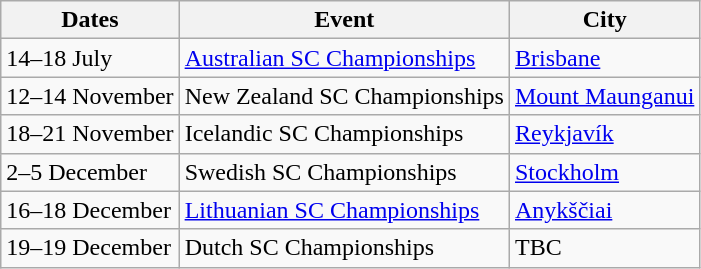<table class="wikitable">
<tr>
<th>Dates</th>
<th>Event</th>
<th>City</th>
</tr>
<tr>
<td>14–18 July</td>
<td> <a href='#'>Australian SC Championships</a></td>
<td><a href='#'>Brisbane</a></td>
</tr>
<tr>
<td>12–14 November</td>
<td> New Zealand SC Championships</td>
<td><a href='#'>Mount Maunganui</a></td>
</tr>
<tr>
<td>18–21 November</td>
<td> Icelandic SC Championships</td>
<td><a href='#'>Reykjavík</a></td>
</tr>
<tr>
<td>2–5 December</td>
<td> Swedish SC Championships</td>
<td><a href='#'>Stockholm</a></td>
</tr>
<tr>
<td>16–18 December</td>
<td> <a href='#'>Lithuanian SC Championships</a></td>
<td><a href='#'>Anykščiai</a></td>
</tr>
<tr>
<td>19–19 December</td>
<td> Dutch SC Championships</td>
<td>TBC</td>
</tr>
</table>
